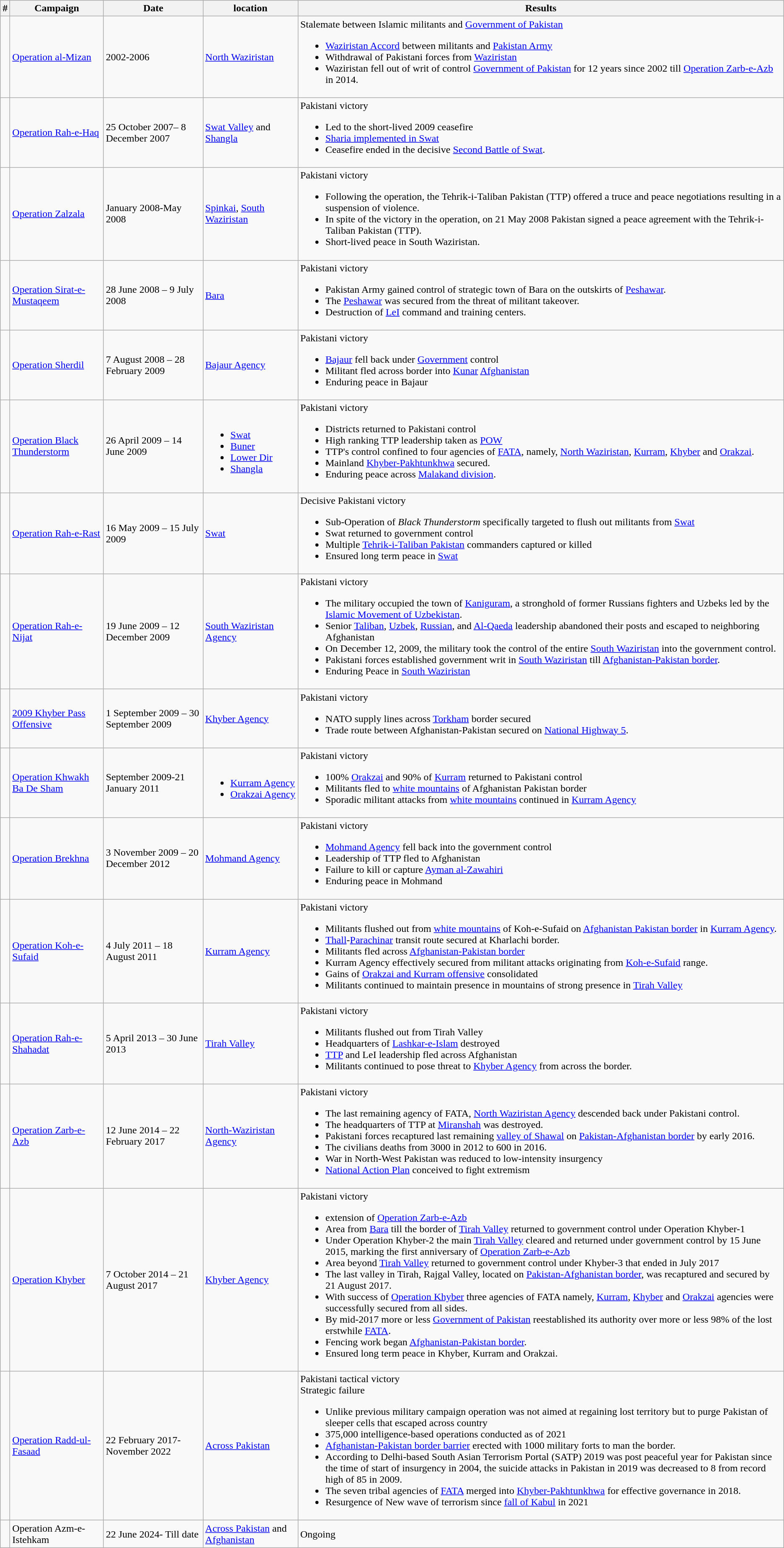<table class="wikitable">
<tr>
<th>#</th>
<th>Campaign</th>
<th>Date</th>
<th>location</th>
<th>Results</th>
</tr>
<tr>
<td></td>
<td><a href='#'>Operation al-Mizan</a></td>
<td>2002-2006</td>
<td><a href='#'>North Waziristan</a></td>
<td>Stalemate between Islamic militants and <a href='#'>Government of Pakistan</a><br><ul><li><a href='#'>Waziristan Accord</a> between militants and <a href='#'>Pakistan Army</a></li><li>Withdrawal of Pakistani forces from <a href='#'>Waziristan</a></li><li>Waziristan fell out of writ of control <a href='#'>Government of Pakistan</a> for 12 years since 2002 till <a href='#'>Operation Zarb-e-Azb</a> in 2014.</li></ul></td>
</tr>
<tr>
<td></td>
<td><a href='#'>Operation Rah-e-Haq</a></td>
<td>25 October 2007– 8 December 2007</td>
<td><a href='#'>Swat Valley</a> and <a href='#'>Shangla</a></td>
<td>Pakistani victory<br><ul><li>Led to the short-lived 2009 ceasefire</li><li><a href='#'>Sharia implemented in Swat</a></li><li>Ceasefire ended in the decisive <a href='#'>Second Battle of Swat</a>.</li></ul></td>
</tr>
<tr>
<td></td>
<td><a href='#'>Operation Zalzala</a></td>
<td>January 2008-May 2008</td>
<td><a href='#'>Spinkai</a>, <a href='#'>South Waziristan</a></td>
<td>Pakistani victory<br><ul><li>Following the operation, the Tehrik-i-Taliban Pakistan (TTP) offered a truce and peace negotiations resulting in a suspension of violence.</li><li>In spite of the victory in the operation, on 21 May 2008 Pakistan signed a peace agreement with the Tehrik-i-Taliban Pakistan (TTP).</li><li>Short-lived peace in South Waziristan.</li></ul></td>
</tr>
<tr>
<td></td>
<td><a href='#'>Operation Sirat-e-Mustaqeem</a></td>
<td>28 June 2008 – 9 July 2008</td>
<td><a href='#'>Bara</a></td>
<td>Pakistani victory<br><ul><li>Pakistan Army gained control of strategic town of Bara on the outskirts of <a href='#'>Peshawar</a>.</li><li>The <a href='#'>Peshawar</a> was secured from the threat of militant takeover.</li><li>Destruction of <a href='#'>LeI</a> command and training centers.</li></ul></td>
</tr>
<tr>
<td></td>
<td><a href='#'>Operation Sherdil</a></td>
<td>7 August 2008 – 28 February 2009</td>
<td><a href='#'>Bajaur Agency</a></td>
<td>Pakistani victory<br><ul><li><a href='#'>Bajaur</a> fell back under <a href='#'>Government</a> control</li><li>Militant fled across border into <a href='#'>Kunar</a> <a href='#'>Afghanistan</a></li><li>Enduring peace in Bajaur</li></ul></td>
</tr>
<tr>
<td></td>
<td><a href='#'>Operation Black Thunderstorm</a></td>
<td>26 April 2009 – 14 June 2009</td>
<td><br><ul><li><a href='#'>Swat</a></li><li><a href='#'>Buner</a></li><li><a href='#'>Lower Dir</a></li><li><a href='#'>Shangla</a></li></ul></td>
<td>Pakistani victory<br><ul><li>Districts returned to Pakistani control</li><li>High ranking TTP leadership taken as <a href='#'>POW</a></li><li>TTP's control confined to four agencies of <a href='#'>FATA</a>, namely, <a href='#'>North Waziristan</a>, <a href='#'>Kurram</a>, <a href='#'>Khyber</a> and <a href='#'>Orakzai</a>.</li><li>Mainland <a href='#'>Khyber-Pakhtunkhwa</a> secured.</li><li>Enduring peace across <a href='#'>Malakand division</a>.</li></ul></td>
</tr>
<tr>
<td></td>
<td><a href='#'>Operation Rah-e-Rast</a></td>
<td>16 May 2009 – 15 July 2009</td>
<td><a href='#'>Swat</a></td>
<td>Decisive Pakistani victory<br><ul><li>Sub-Operation of <em>Black Thunderstorm</em> specifically targeted to flush out militants from <a href='#'>Swat</a></li><li>Swat returned to government control</li><li>Multiple <a href='#'>Tehrik-i-Taliban Pakistan</a> commanders captured or killed</li><li>Ensured long term peace in <a href='#'>Swat</a></li></ul></td>
</tr>
<tr>
<td></td>
<td><a href='#'>Operation Rah-e-Nijat</a></td>
<td>19 June 2009 – 12 December 2009</td>
<td><a href='#'>South Waziristan Agency</a></td>
<td>Pakistani victory<br><ul><li>The military occupied the town of <a href='#'>Kaniguram</a>, a stronghold of former Russians fighters and Uzbeks led by the <a href='#'>Islamic Movement of Uzbekistan</a>.</li><li>Senior <a href='#'>Taliban</a>, <a href='#'>Uzbek</a>, <a href='#'>Russian</a>, and <a href='#'>Al-Qaeda</a> leadership abandoned their posts and escaped to neighboring Afghanistan</li><li>On December 12, 2009, the military took the control of the entire <a href='#'>South Waziristan</a> into the government control.</li><li>Pakistani forces established government writ in <a href='#'>South Waziristan</a> till <a href='#'>Afghanistan-Pakistan border</a>.</li><li>Enduring Peace in <a href='#'>South Waziristan</a></li></ul></td>
</tr>
<tr>
<td></td>
<td><a href='#'>2009 Khyber Pass Offensive</a></td>
<td>1 September 2009 – 30 September 2009</td>
<td><a href='#'>Khyber Agency</a></td>
<td>Pakistani victory<br><ul><li>NATO supply lines across <a href='#'>Torkham</a> border secured</li><li>Trade route between Afghanistan-Pakistan secured on <a href='#'>National Highway 5</a>.</li></ul></td>
</tr>
<tr>
<td></td>
<td><a href='#'>Operation Khwakh Ba De Sham</a></td>
<td>September 2009-21 January 2011</td>
<td><br><ul><li><a href='#'>Kurram Agency</a></li><li><a href='#'>Orakzai Agency</a></li></ul></td>
<td>Pakistani victory<br><ul><li>100% <a href='#'>Orakzai</a> and 90% of <a href='#'>Kurram</a> returned to Pakistani control</li><li>Militants fled to <a href='#'>white mountains</a> of Afghanistan Pakistan border</li><li>Sporadic militant attacks from <a href='#'>white mountains</a> continued in <a href='#'>Kurram Agency</a></li></ul></td>
</tr>
<tr>
<td></td>
<td><a href='#'>Operation Brekhna</a></td>
<td>3 November 2009 – 20 December 2012</td>
<td><a href='#'>Mohmand Agency</a></td>
<td>Pakistani victory<br><ul><li><a href='#'>Mohmand Agency</a> fell back into the government control</li><li>Leadership of TTP fled to Afghanistan</li><li>Failure to kill or capture <a href='#'>Ayman al-Zawahiri</a></li><li>Enduring peace in Mohmand</li></ul></td>
</tr>
<tr>
<td></td>
<td><a href='#'>Operation Koh-e-Sufaid</a></td>
<td>4 July 2011 – 18 August 2011</td>
<td><a href='#'>Kurram Agency</a></td>
<td>Pakistani victory<br><ul><li>Militants flushed out from <a href='#'>white mountains</a> of Koh-e-Sufaid on <a href='#'>Afghanistan Pakistan border</a> in <a href='#'>Kurram Agency</a>.</li><li><a href='#'>Thall</a>-<a href='#'>Parachinar</a> transit route secured at Kharlachi border.</li><li>Militants fled across <a href='#'>Afghanistan-Pakistan border</a></li><li>Kurram Agency effectively secured from militant attacks originating from <a href='#'>Koh-e-Sufaid</a> range.</li><li>Gains of <a href='#'>Orakzai and Kurram offensive</a> consolidated</li><li>Militants continued to maintain presence in mountains of strong presence in <a href='#'>Tirah Valley</a></li></ul></td>
</tr>
<tr>
<td></td>
<td><a href='#'>Operation Rah-e-Shahadat</a></td>
<td>5 April 2013 – 30 June 2013</td>
<td><a href='#'>Tirah Valley</a></td>
<td>Pakistani victory<br><ul><li>Militants flushed out from Tirah Valley</li><li>Headquarters of <a href='#'>Lashkar-e-Islam</a> destroyed</li><li><a href='#'>TTP</a> and LeI leadership fled across Afghanistan</li><li>Militants continued to pose threat to <a href='#'>Khyber Agency</a> from across the border.</li></ul></td>
</tr>
<tr>
<td></td>
<td><a href='#'>Operation Zarb-e-Azb</a></td>
<td>12 June 2014 – 22 February 2017</td>
<td><a href='#'>North-Waziristan Agency</a></td>
<td>Pakistani victory<br><ul><li>The last remaining agency of FATA, <a href='#'>North Waziristan Agency</a> descended back under Pakistani control.</li><li>The headquarters of TTP at <a href='#'>Miranshah</a> was destroyed.</li><li>Pakistani forces recaptured last remaining <a href='#'>valley of Shawal</a> on <a href='#'>Pakistan-Afghanistan border</a> by early 2016.</li><li>The civilians deaths from 3000 in 2012 to 600 in 2016.</li><li>War in North-West Pakistan was reduced to low-intensity insurgency</li><li><a href='#'>National Action Plan</a> conceived to fight extremism</li></ul></td>
</tr>
<tr>
<td></td>
<td><a href='#'>Operation Khyber</a></td>
<td>7 October 2014 – 21 August 2017</td>
<td><a href='#'>Khyber Agency</a></td>
<td>Pakistani victory<br><ul><li>extension of <a href='#'>Operation Zarb-e-Azb</a></li><li>Area from <a href='#'>Bara</a> till the border of <a href='#'>Tirah Valley</a> returned to government control under Operation Khyber-1</li><li>Under Operation Khyber-2 the main <a href='#'>Tirah Valley</a> cleared and returned under government control by 15 June 2015, marking the first anniversary of <a href='#'>Operation Zarb-e-Azb</a></li><li>Area beyond <a href='#'>Tirah Valley</a> returned to government control under Khyber-3 that ended in July 2017</li><li>The last valley in Tirah, Rajgal Valley, located on <a href='#'>Pakistan-Afghanistan border</a>, was recaptured and secured by 21 August 2017.</li><li>With success of <a href='#'>Operation Khyber</a> three agencies of FATA namely, <a href='#'>Kurram</a>, <a href='#'>Khyber</a> and <a href='#'>Orakzai</a> agencies were successfully secured from all sides.</li><li>By mid-2017 more or less <a href='#'>Government of Pakistan</a> reestablished its authority over more or less 98% of the lost erstwhile <a href='#'>FATA</a>.</li><li>Fencing work began <a href='#'>Afghanistan-Pakistan border</a>.</li><li>Ensured long term peace in Khyber, Kurram and Orakzai.</li></ul></td>
</tr>
<tr>
<td></td>
<td><a href='#'>Operation Radd-ul-Fasaad</a></td>
<td>22 February 2017- November 2022</td>
<td><a href='#'>Across Pakistan</a></td>
<td>Pakistani tactical victory<br>Strategic failure<ul><li>Unlike previous military campaign operation was not aimed at regaining lost territory but to purge Pakistan of sleeper cells that escaped across country</li><li>375,000 intelligence-based operations conducted as of 2021</li><li><a href='#'>Afghanistan-Pakistan border barrier</a> erected with 1000 military forts to man the border.</li><li>According to Delhi-based South Asian Terrorism Portal (SATP) 2019 was post peaceful year for Pakistan since the time of start of insurgency in 2004, the suicide attacks in Pakistan in 2019 was decreased to 8 from record high of 85 in 2009.</li><li>The seven tribal agencies of <a href='#'>FATA</a> merged into <a href='#'>Khyber-Pakhtunkhwa</a> for effective governance in 2018.</li><li>Resurgence of New wave of terrorism since <a href='#'>fall of Kabul</a> in 2021</li></ul></td>
</tr>
<tr>
<td></td>
<td>Operation Azm-e-Istehkam</td>
<td>22 June 2024- Till date</td>
<td><a href='#'>Across Pakistan</a> and <a href='#'>Afghanistan</a></td>
<td>Ongoing</td>
</tr>
</table>
